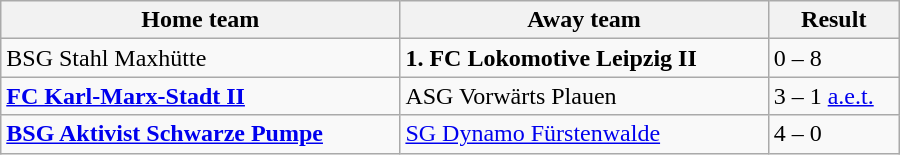<table class="wikitable" style="width:600px">
<tr>
<th>Home team</th>
<th>Away team</th>
<th style="width:80px;">Result</th>
</tr>
<tr>
<td>BSG Stahl Maxhütte</td>
<td><strong>1. FC Lokomotive Leipzig II</strong></td>
<td>0 – 8</td>
</tr>
<tr>
<td><strong><a href='#'>FC Karl-Marx-Stadt II</a></strong></td>
<td>ASG Vorwärts Plauen</td>
<td>3 – 1 <a href='#'>a.e.t.</a></td>
</tr>
<tr>
<td><strong><a href='#'>BSG Aktivist Schwarze Pumpe</a></strong></td>
<td><a href='#'>SG Dynamo Fürstenwalde</a></td>
<td>4 – 0</td>
</tr>
</table>
